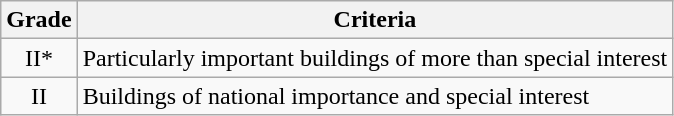<table class="wikitable">
<tr>
<th>Grade</th>
<th>Criteria</th>
</tr>
<tr>
<td align="center" >II*</td>
<td>Particularly important buildings of more than special interest</td>
</tr>
<tr>
<td align="center" >II</td>
<td>Buildings of national importance and special interest</td>
</tr>
</table>
